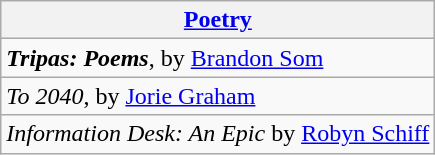<table class="wikitable" style="float:left; float:none;">
<tr>
<th><a href='#'>Poetry</a></th>
</tr>
<tr>
<td><strong><em>Tripas: Poems</em></strong>, by <a href='#'>Brandon Som</a></td>
</tr>
<tr>
<td><em>To 2040</em>, by <a href='#'>Jorie Graham</a></td>
</tr>
<tr>
<td><em>Information Desk: An Epic</em> by <a href='#'>Robyn Schiff</a></td>
</tr>
</table>
